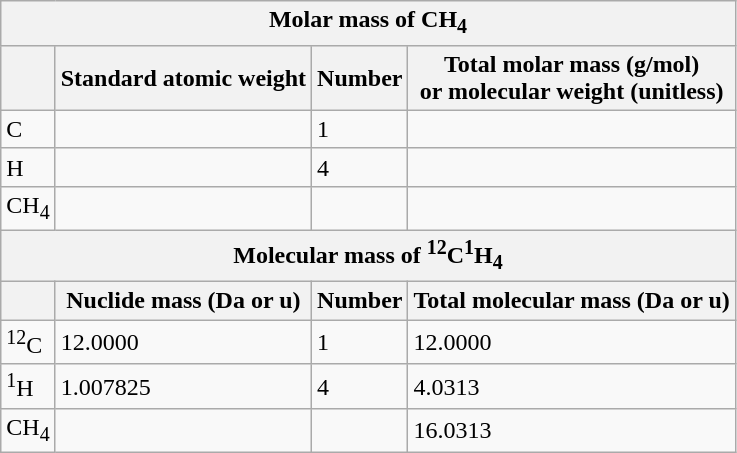<table class="wikitable plainrowheaders">
<tr>
<th colspan=4>Molar mass of CH<sub>4</sub></th>
</tr>
<tr>
<th></th>
<th>Standard atomic weight</th>
<th>Number</th>
<th>Total molar mass (g/mol)<br>or molecular weight (unitless)</th>
</tr>
<tr>
<td>C</td>
<td></td>
<td>1</td>
<td></td>
</tr>
<tr>
<td>H</td>
<td></td>
<td>4</td>
<td></td>
</tr>
<tr>
<td>CH<sub>4</sub></td>
<td></td>
<td></td>
<td></td>
</tr>
<tr>
<th colspan=4>Molecular mass of <sup>12</sup>C<sup>1</sup>H<sub>4</sub></th>
</tr>
<tr>
<th></th>
<th>Nuclide mass (Da or u)</th>
<th>Number</th>
<th>Total molecular mass (Da or u)</th>
</tr>
<tr>
<td><sup>12</sup>C</td>
<td>12.0000</td>
<td>1</td>
<td>12.0000</td>
</tr>
<tr>
<td><sup>1</sup>H</td>
<td>1.007825</td>
<td>4</td>
<td>4.0313</td>
</tr>
<tr>
<td>CH<sub>4</sub></td>
<td></td>
<td></td>
<td>16.0313</td>
</tr>
</table>
